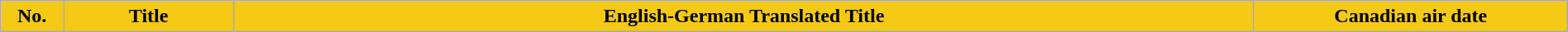<table class="wikitable plainrowheaders" style="width:100%; background:#fff;">
<tr>
<th style="background:#F4CA16; width:4%">No.</th>
<th style="background:#F4CA16">Title</th>
<th style="background:#F4CA16">English-German Translated Title</th>
<th style="background:#F4CA16; width:20%">Canadian air date<br>











</th>
</tr>
</table>
